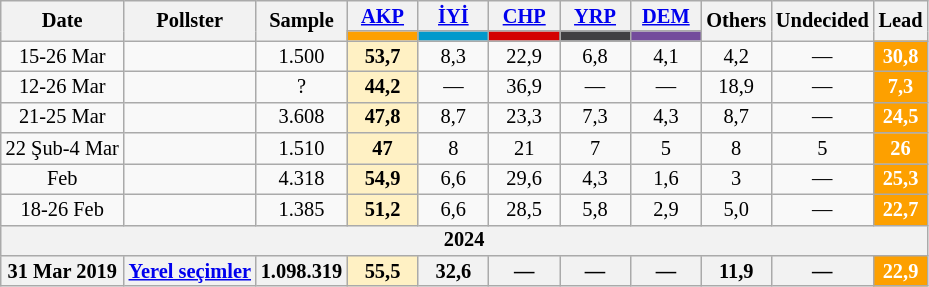<table class="wikitable mw-collapsible" style="text-align:center; font-size:85%; line-height:14px;">
<tr>
<th rowspan="2">Date</th>
<th rowspan="2">Pollster</th>
<th rowspan="2">Sample</th>
<th style="width:3em;"><a href='#'>AKP</a></th>
<th style="width:3em;"><a href='#'>İYİ</a></th>
<th style="width:3em;"><a href='#'>CHP</a></th>
<th style="width:3em;"><a href='#'>YRP</a></th>
<th style="width:3em;"><a href='#'>DEM</a></th>
<th rowspan="2">Others</th>
<th rowspan="2">Undecided</th>
<th rowspan="2">Lead</th>
</tr>
<tr>
<th style="background:#fda000;"></th>
<th style="background:#0099cc;"></th>
<th style="background:#d40000;"></th>
<th style="background:#414042;"></th>
<th style="background:#734B9C;"></th>
</tr>
<tr>
<td>15-26 Mar</td>
<td></td>
<td>1.500</td>
<td style="background:#FFF1C4"><strong>53,7</strong></td>
<td>8,3</td>
<td>22,9</td>
<td>6,8</td>
<td>4,1</td>
<td>4,2</td>
<td>—</td>
<th style="background:#fda000; color:white;">30,8</th>
</tr>
<tr>
<td>12-26 Mar</td>
<td></td>
<td>?</td>
<td style="background:#FFF1C4"><strong>44,2</strong></td>
<td>—</td>
<td>36,9</td>
<td>—</td>
<td>—</td>
<td>18,9</td>
<td>—</td>
<th style="background:#fda000; color:white;">7,3</th>
</tr>
<tr>
<td>21-25 Mar</td>
<td></td>
<td>3.608</td>
<td style="background:#FFF1C4"><strong>47,8</strong></td>
<td>8,7</td>
<td>23,3</td>
<td>7,3</td>
<td>4,3</td>
<td>8,7</td>
<td>—</td>
<th style="background:#fda000; color:white;">24,5</th>
</tr>
<tr>
<td>22 Şub-4 Mar</td>
<td></td>
<td>1.510</td>
<td style="background:#FFF1C4"><strong>47</strong></td>
<td>8</td>
<td>21</td>
<td>7</td>
<td>5</td>
<td>8</td>
<td>5</td>
<th style="background:#fda000; color:white;">26</th>
</tr>
<tr>
<td>Feb</td>
<td></td>
<td>4.318</td>
<td style="background:#FFF1C4"><strong>54,9</strong></td>
<td>6,6</td>
<td>29,6</td>
<td>4,3</td>
<td>1,6</td>
<td>3</td>
<td>—</td>
<th style="background:#fda000; color:white;">25,3</th>
</tr>
<tr>
<td>18-26 Feb</td>
<td></td>
<td>1.385</td>
<td style="background:#FFF1C4"><strong>51,2</strong></td>
<td>6,6</td>
<td>28,5</td>
<td>5,8</td>
<td>2,9</td>
<td>5,0</td>
<td>—</td>
<th style="background:#fda000; color:white;">22,7</th>
</tr>
<tr>
<th colspan="11">2024</th>
</tr>
<tr>
<th>31 Mar 2019</th>
<th><a href='#'>Yerel seçimler</a></th>
<th>1.098.319</th>
<th style="background:#FFF1C4">55,5</th>
<th>32,6</th>
<th>—</th>
<th>—</th>
<th>—</th>
<th>11,9</th>
<th>—</th>
<th style="background:#fda000; color:white;">22,9</th>
</tr>
</table>
